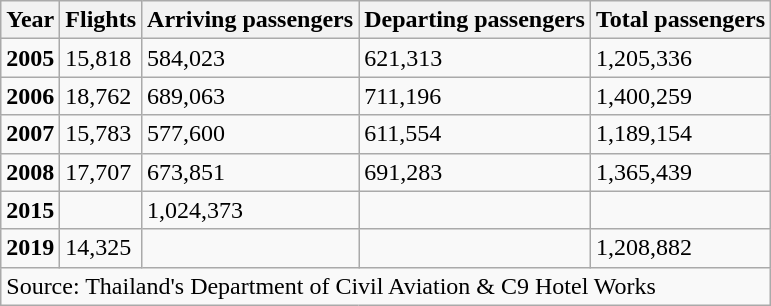<table class="wikitable" border=1>
<tr>
<th>Year</th>
<th>Flights</th>
<th>Arriving passengers</th>
<th>Departing passengers</th>
<th>Total passengers</th>
</tr>
<tr>
<td><strong>2005</strong></td>
<td>15,818</td>
<td>584,023</td>
<td>621,313</td>
<td>1,205,336</td>
</tr>
<tr>
<td><strong>2006</strong></td>
<td>18,762</td>
<td>689,063</td>
<td>711,196</td>
<td>1,400,259</td>
</tr>
<tr>
<td><strong>2007</strong></td>
<td>15,783</td>
<td>577,600</td>
<td>611,554</td>
<td>1,189,154</td>
</tr>
<tr>
<td><strong>2008</strong></td>
<td>17,707</td>
<td>673,851</td>
<td>691,283</td>
<td>1,365,439</td>
</tr>
<tr>
<td><strong>2015</strong></td>
<td></td>
<td>1,024,373</td>
<td></td>
<td></td>
</tr>
<tr>
<td><strong>2019</strong></td>
<td>14,325</td>
<td></td>
<td></td>
<td>1,208,882</td>
</tr>
<tr>
<td colspan=5>Source: Thailand's Department of Civil Aviation & C9 Hotel Works</td>
</tr>
</table>
